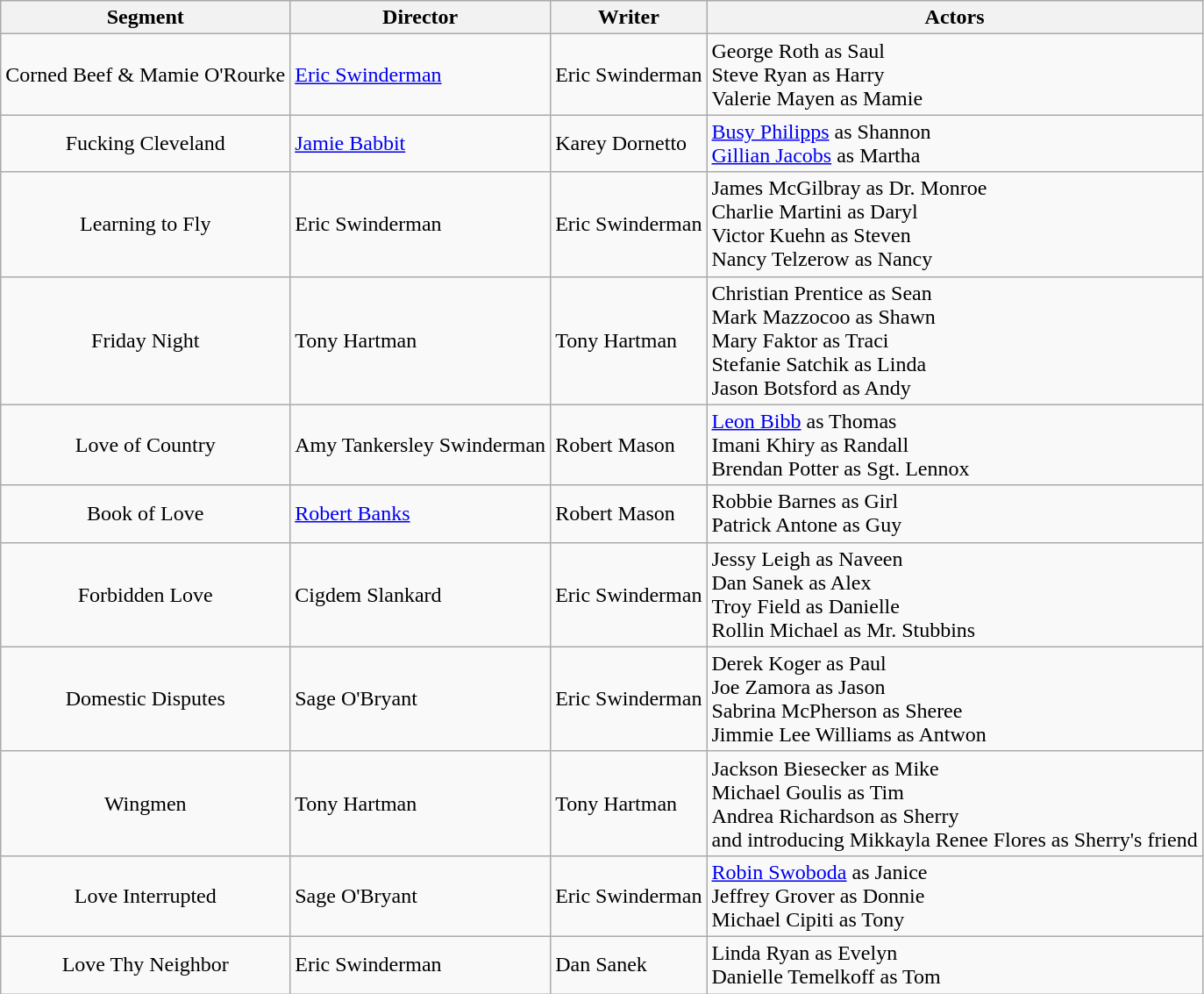<table class="wikitable">
<tr>
<th>Segment</th>
<th>Director</th>
<th>Writer</th>
<th>Actors</th>
</tr>
<tr>
<td align="center">Corned Beef & Mamie O'Rourke</td>
<td><a href='#'>Eric Swinderman</a></td>
<td>Eric Swinderman</td>
<td>George Roth as Saul<br>Steve Ryan as Harry<br>Valerie Mayen as Mamie</td>
</tr>
<tr>
<td align="center">Fucking Cleveland</td>
<td><a href='#'>Jamie Babbit</a></td>
<td>Karey Dornetto</td>
<td><a href='#'>Busy Philipps</a> as Shannon<br><a href='#'>Gillian Jacobs</a> as Martha</td>
</tr>
<tr>
<td align="center">Learning to Fly</td>
<td>Eric Swinderman</td>
<td>Eric Swinderman</td>
<td>James McGilbray as Dr. Monroe<br>Charlie Martini as Daryl<br>Victor Kuehn as Steven<br>Nancy Telzerow as Nancy</td>
</tr>
<tr>
<td align="center">Friday Night</td>
<td>Tony Hartman</td>
<td>Tony Hartman</td>
<td>Christian Prentice as Sean<br>Mark Mazzocoo as Shawn<br>Mary Faktor as Traci<br>Stefanie Satchik as Linda<br>Jason Botsford as Andy</td>
</tr>
<tr>
<td align="center">Love of Country</td>
<td>Amy Tankersley Swinderman</td>
<td>Robert Mason</td>
<td><a href='#'>Leon Bibb</a> as Thomas<br>Imani Khiry as Randall<br>Brendan Potter as Sgt. Lennox</td>
</tr>
<tr>
<td align="center">Book of Love</td>
<td><a href='#'>Robert Banks</a></td>
<td>Robert Mason</td>
<td>Robbie Barnes as Girl<br>Patrick Antone as Guy</td>
</tr>
<tr>
<td align="center">Forbidden Love</td>
<td>Cigdem Slankard</td>
<td>Eric Swinderman</td>
<td>Jessy Leigh as Naveen<br>Dan Sanek as Alex<br>Troy Field as Danielle<br>Rollin Michael as Mr. Stubbins</td>
</tr>
<tr>
<td align="center">Domestic Disputes</td>
<td>Sage O'Bryant</td>
<td>Eric Swinderman</td>
<td>Derek Koger as Paul<br>Joe Zamora as Jason<br>Sabrina McPherson as Sheree<br>Jimmie Lee Williams as Antwon</td>
</tr>
<tr>
<td align="center">Wingmen</td>
<td>Tony Hartman</td>
<td>Tony Hartman</td>
<td>Jackson Biesecker as Mike<br>Michael Goulis as Tim<br>Andrea Richardson as Sherry<br>and introducing Mikkayla Renee Flores as Sherry's friend</td>
</tr>
<tr>
<td align="center">Love Interrupted</td>
<td>Sage O'Bryant</td>
<td>Eric Swinderman</td>
<td><a href='#'>Robin Swoboda</a> as Janice<br>Jeffrey Grover as Donnie<br>Michael Cipiti as Tony</td>
</tr>
<tr>
<td align="center">Love Thy Neighbor</td>
<td>Eric Swinderman</td>
<td>Dan Sanek</td>
<td>Linda Ryan as Evelyn<br>Danielle Temelkoff as Tom</td>
</tr>
</table>
